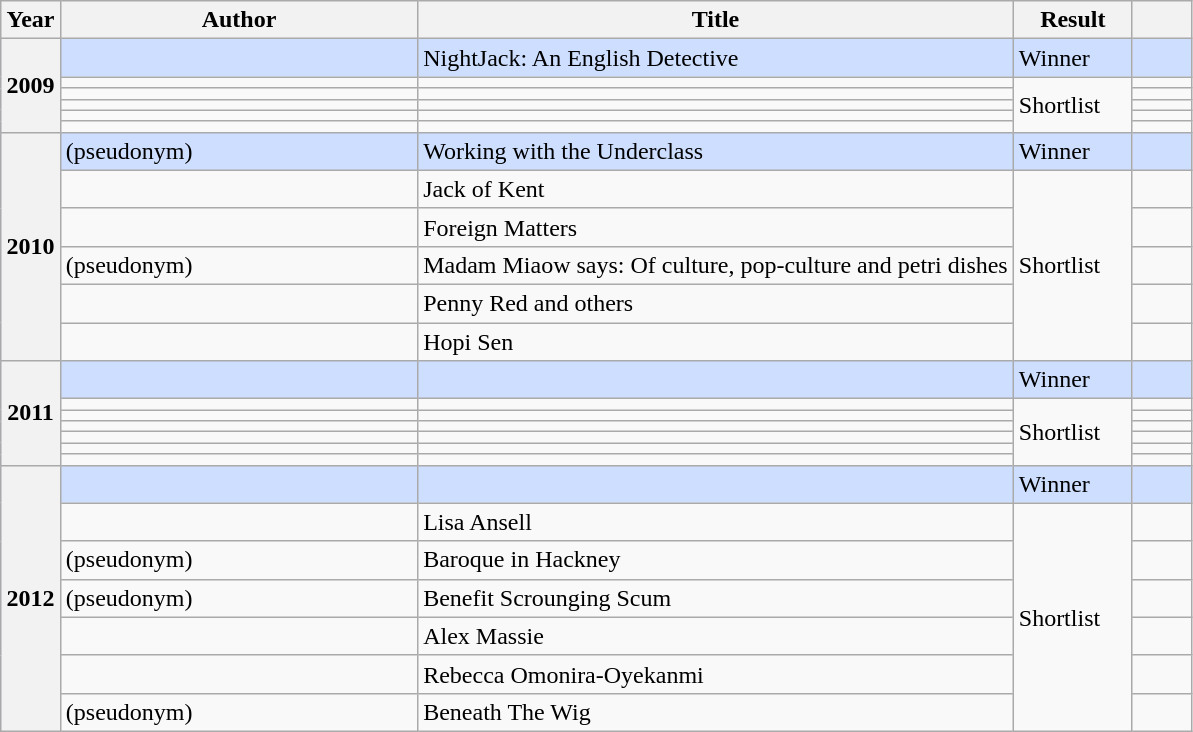<table class="wikitable sortable mw-collapsible">
<tr>
<th scope="col" width="5%">Year</th>
<th scope="col" width="30%">Author</th>
<th scope="col" width="50%">Title</th>
<th scope="col" width="10%">Result</th>
<th scope="col" width="5%"></th>
</tr>
<tr style="background:#cddeff">
<th rowspan="6">2009</th>
<td></td>
<td>NightJack: An English Detective</td>
<td>Winner</td>
<td></td>
</tr>
<tr>
<td></td>
<td></td>
<td rowspan="5">Shortlist</td>
<td></td>
</tr>
<tr>
<td></td>
<td></td>
<td></td>
</tr>
<tr>
<td></td>
<td></td>
<td></td>
</tr>
<tr>
<td></td>
<td></td>
<td></td>
</tr>
<tr>
<td></td>
<td></td>
<td></td>
</tr>
<tr style="background:#cddeff">
<th rowspan="6">2010</th>
<td> (pseudonym)</td>
<td>Working with the Underclass</td>
<td>Winner</td>
<td></td>
</tr>
<tr>
<td></td>
<td>Jack of Kent</td>
<td rowspan="5">Shortlist</td>
<td></td>
</tr>
<tr>
<td></td>
<td>Foreign Matters</td>
<td></td>
</tr>
<tr>
<td> (pseudonym)</td>
<td>Madam Miaow says: Of culture, pop-culture and petri dishes</td>
<td></td>
</tr>
<tr>
<td></td>
<td>Penny Red and others</td>
<td></td>
</tr>
<tr>
<td></td>
<td>Hopi Sen</td>
<td></td>
</tr>
<tr style="background:#cddeff">
<th rowspan="7">2011</th>
<td></td>
<td></td>
<td>Winner</td>
<td></td>
</tr>
<tr>
<td></td>
<td></td>
<td rowspan="6">Shortlist</td>
<td></td>
</tr>
<tr>
<td></td>
<td></td>
<td></td>
</tr>
<tr>
<td></td>
<td></td>
<td></td>
</tr>
<tr>
<td></td>
<td></td>
<td></td>
</tr>
<tr>
<td></td>
<td></td>
<td></td>
</tr>
<tr>
<td></td>
<td></td>
<td></td>
</tr>
<tr style="background:#cddeff">
<th rowspan="7">2012</th>
<td></td>
<td></td>
<td>Winner</td>
<td></td>
</tr>
<tr>
<td></td>
<td>Lisa Ansell</td>
<td rowspan="6">Shortlist</td>
<td></td>
</tr>
<tr>
<td> (pseudonym)</td>
<td>Baroque in Hackney</td>
<td></td>
</tr>
<tr>
<td>(pseudonym)</td>
<td>Benefit Scrounging Scum</td>
<td></td>
</tr>
<tr>
<td></td>
<td>Alex Massie</td>
<td></td>
</tr>
<tr>
<td></td>
<td>Rebecca Omonira-Oyekanmi</td>
<td></td>
</tr>
<tr>
<td> (pseudonym)</td>
<td>Beneath The Wig</td>
<td></td>
</tr>
</table>
